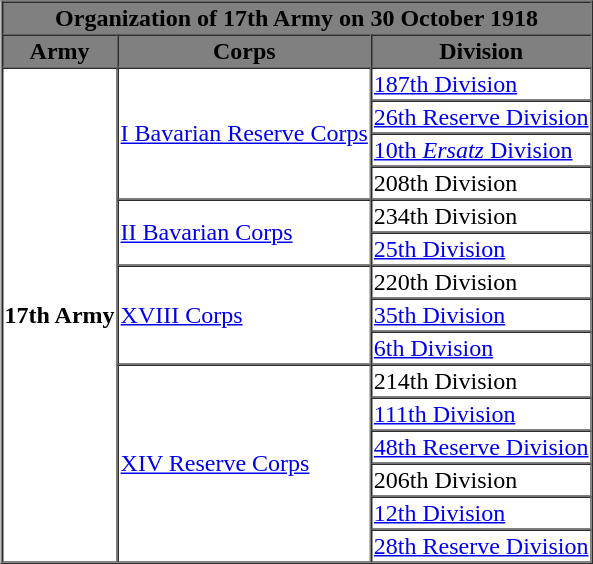<table style="float: right;" border="1" cellpadding="1" cellspacing="0" style="font-size: 100%; border: gray solid 1px; border-collapse: collapse; text-align: center;">
<tr style="background-color:grey; color:black;">
<th colspan="3">Organization of 17th Army on 30 October 1918</th>
</tr>
<tr>
</tr>
<tr style="background-color:grey; color:black;">
<th>Army</th>
<th>Corps</th>
<th>Division</th>
</tr>
<tr>
<td ROWSPAN=15><strong>17th Army</strong></td>
<td ROWSPAN=4><a href='#'>I Bavarian Reserve Corps</a></td>
<td><a href='#'>187th Division</a></td>
</tr>
<tr>
<td><a href='#'>26th Reserve Division</a></td>
</tr>
<tr>
<td><a href='#'>10th <em>Ersatz</em> Division</a></td>
</tr>
<tr>
<td>208th Division</td>
</tr>
<tr>
<td ROWSPAN=2><a href='#'>II Bavarian Corps</a></td>
<td>234th Division</td>
</tr>
<tr>
<td><a href='#'>25th Division</a></td>
</tr>
<tr>
<td ROWSPAN=3><a href='#'>XVIII Corps</a></td>
<td>220th Division</td>
</tr>
<tr>
<td><a href='#'>35th Division</a></td>
</tr>
<tr>
<td><a href='#'>6th Division</a></td>
</tr>
<tr>
<td ROWSPAN=6><a href='#'>XIV Reserve Corps</a></td>
<td>214th Division</td>
</tr>
<tr>
<td><a href='#'>111th Division</a></td>
</tr>
<tr>
<td><a href='#'>48th Reserve Division</a></td>
</tr>
<tr>
<td>206th Division</td>
</tr>
<tr>
<td><a href='#'>12th Division</a></td>
</tr>
<tr>
<td><a href='#'>28th Reserve Division</a></td>
</tr>
<tr>
</tr>
</table>
